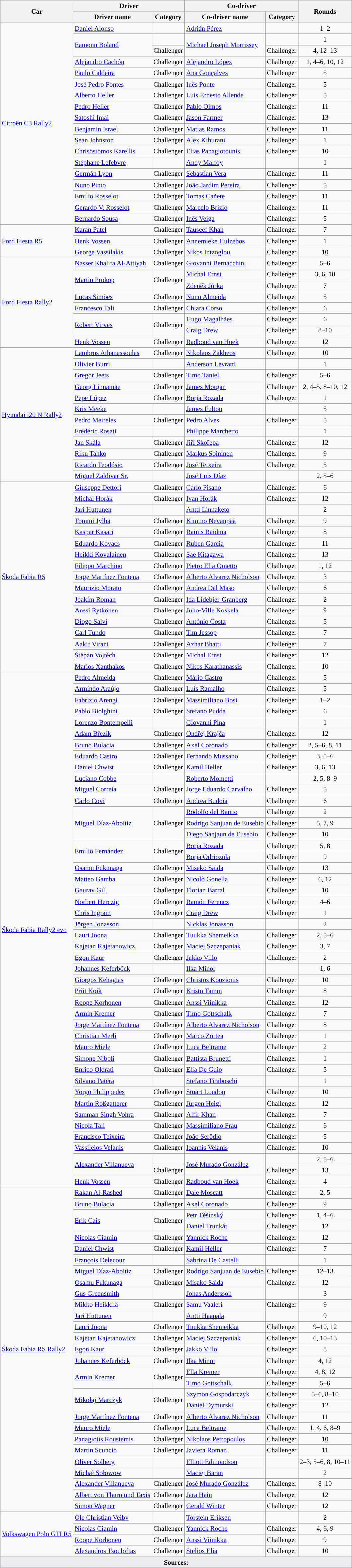<table class="wikitable" style="font-size: 85%;">
<tr>
<th rowspan="2">Car</th>
<th colspan="2">Driver</th>
<th colspan="2">Co-driver</th>
<th rowspan="2">Rounds</th>
</tr>
<tr>
<th>Driver name</th>
<th>Category</th>
<th>Co-driver name</th>
<th>Category</th>
</tr>
<tr>
<td rowspan="18"><a href='#'>Citroën C3 Rally2</a></td>
<td> <a href='#'>Daniel Alonso</a></td>
<td></td>
<td> <a href='#'>Adrián Pérez</a></td>
<td></td>
<td align="center">1–2</td>
</tr>
<tr>
<td rowspan="2"> <a href='#'>Eamonn Boland</a></td>
<td></td>
<td rowspan="2"> <a href='#'>Michael Joseph Morrissey</a></td>
<td></td>
<td align="center">1</td>
</tr>
<tr>
<td>Challenger</td>
<td>Challenger</td>
<td align="center">4, 12–13</td>
</tr>
<tr>
<td> <a href='#'>Alejandro Cachón</a></td>
<td>Challenger</td>
<td> <a href='#'>Alejandro López</a></td>
<td>Challenger</td>
<td align="center">1, 4–6, 10, 12</td>
</tr>
<tr>
<td> <a href='#'>Paulo Caldeira</a></td>
<td>Challenger</td>
<td> <a href='#'>Ana Gonçalves</a></td>
<td>Challenger</td>
<td align="center">5</td>
</tr>
<tr>
<td> <a href='#'>José Pedro Fontes</a></td>
<td>Challenger</td>
<td> <a href='#'>Inês Ponte</a></td>
<td>Challenger</td>
<td align="center">5</td>
</tr>
<tr>
<td> <a href='#'>Alberto Heller</a></td>
<td>Challenger</td>
<td> <a href='#'>Luis Ernesto Allende</a></td>
<td>Challenger</td>
<td align="center">5</td>
</tr>
<tr>
<td> <a href='#'>Pedro Heller</a></td>
<td>Challenger</td>
<td> <a href='#'>Pablo Olmos</a></td>
<td>Challenger</td>
<td align="center">11</td>
</tr>
<tr>
<td> <a href='#'>Satoshi Imai</a></td>
<td>Challenger</td>
<td> <a href='#'>Jason Farmer</a></td>
<td>Challenger</td>
<td align="center">13</td>
</tr>
<tr>
<td> <a href='#'>Benjamin Israel</a></td>
<td>Challenger</td>
<td> <a href='#'>Matias Ramos</a></td>
<td>Challenger</td>
<td align="center">11</td>
</tr>
<tr>
<td> <a href='#'>Sean Johnston</a></td>
<td>Challenger</td>
<td> <a href='#'>Alex Kihurani</a></td>
<td>Challenger</td>
<td align="center">1</td>
</tr>
<tr>
<td> <a href='#'>Chrisostomos Karellis</a></td>
<td>Challenger</td>
<td> <a href='#'>Elias Panagiotounis</a></td>
<td>Challenger</td>
<td align="center">10</td>
</tr>
<tr>
<td> <a href='#'>Stéphane Lefebvre</a></td>
<td></td>
<td> <a href='#'>Andy Malfoy</a></td>
<td></td>
<td align="center">1</td>
</tr>
<tr>
<td> <a href='#'>Germán Lyon</a></td>
<td>Challenger</td>
<td> <a href='#'>Sebastian Vera</a></td>
<td>Challenger</td>
<td align="center">11</td>
</tr>
<tr>
<td> <a href='#'>Nuno Pinto</a></td>
<td>Challenger</td>
<td> <a href='#'>João Jardim Pereira</a></td>
<td>Challenger</td>
<td align="center">5</td>
</tr>
<tr>
<td> <a href='#'>Emilio Rosselot</a></td>
<td>Challenger</td>
<td> <a href='#'>Tomas Cañete</a></td>
<td>Challenger</td>
<td align="center">11</td>
</tr>
<tr>
<td> <a href='#'>Gerardo V. Rosselot</a></td>
<td>Challenger</td>
<td> <a href='#'>Marcelo Brizio</a></td>
<td>Challenger</td>
<td align="center">11</td>
</tr>
<tr>
<td> <a href='#'>Bernardo Sousa</a></td>
<td>Challenger</td>
<td> <a href='#'>Inês Veiga</a></td>
<td>Challenger</td>
<td align="center">5</td>
</tr>
<tr>
<td rowspan="3"><a href='#'>Ford Fiesta R5</a></td>
<td> <a href='#'>Karan Patel</a></td>
<td>Challenger</td>
<td> <a href='#'>Tauseef Khan</a></td>
<td>Challenger</td>
<td align="center">7</td>
</tr>
<tr>
<td> <a href='#'>Henk Vossen</a></td>
<td>Challenger</td>
<td> <a href='#'>Annemieke Hulzebos</a></td>
<td>Challenger</td>
<td align="center">1</td>
</tr>
<tr>
<td> <a href='#'>George Vassilakis</a></td>
<td>Challenger</td>
<td> <a href='#'>Nikos Intzoglou</a></td>
<td>Challenger</td>
<td align="center">10</td>
</tr>
<tr>
<td rowspan="8"><a href='#'>Ford Fiesta Rally2</a></td>
<td> <a href='#'>Nasser Khalifa Al-Attiyah</a></td>
<td>Challenger</td>
<td> <a href='#'>Giovanni Bernacchini</a></td>
<td>Challenger</td>
<td align="center">5–6</td>
</tr>
<tr>
<td rowspan="2"> <a href='#'>Martin Prokop</a></td>
<td rowspan="2">Challenger</td>
<td> <a href='#'>Michal Ernst</a></td>
<td>Challenger</td>
<td align="center">3, 6, 10</td>
</tr>
<tr>
<td> <a href='#'>Zdeněk Jůrka</a></td>
<td>Challenger</td>
<td align="center">7</td>
</tr>
<tr>
<td> <a href='#'>Lucas Simões</a></td>
<td>Challenger</td>
<td> <a href='#'>Nuno Almeida</a></td>
<td>Challenger</td>
<td align="center">5</td>
</tr>
<tr>
<td> <a href='#'>Francesco Tali</a></td>
<td>Challenger</td>
<td> <a href='#'>Chiara Corso</a></td>
<td>Challenger</td>
<td align="center">6</td>
</tr>
<tr>
<td rowspan="2"> <a href='#'>Robert Virves</a></td>
<td rowspan="2">Challenger</td>
<td> <a href='#'>Hugo Magalhães</a></td>
<td>Challenger</td>
<td align="center">6</td>
</tr>
<tr>
<td> <a href='#'>Craig Drew</a></td>
<td>Challenger</td>
<td align="center">8–10</td>
</tr>
<tr>
<td> <a href='#'>Henk Vossen</a></td>
<td>Challenger</td>
<td> <a href='#'>Radboud van Hoek</a></td>
<td>Challenger</td>
<td align="center">12</td>
</tr>
<tr>
<td rowspan="12"><a href='#'>Hyundai i20 N Rally2</a></td>
<td> <a href='#'>Lambros Athanassoulas</a></td>
<td>Challenger</td>
<td> <a href='#'>Nikolaos Zakheos</a></td>
<td>Challenger</td>
<td align="center">10</td>
</tr>
<tr>
<td> <a href='#'>Olivier Burri</a></td>
<td></td>
<td> <a href='#'>Anderson Levratti</a></td>
<td></td>
<td align="center">1</td>
</tr>
<tr>
<td> <a href='#'>Gregor Jeets</a></td>
<td>Challenger</td>
<td> <a href='#'>Timo Taniel</a></td>
<td>Challenger</td>
<td align="center">5–6</td>
</tr>
<tr>
<td> <a href='#'>Georg Linnamäe</a></td>
<td>Challenger</td>
<td> <a href='#'>James Morgan</a></td>
<td>Challenger</td>
<td align="center">2, 4–5, 8–10, 12</td>
</tr>
<tr>
<td> <a href='#'>Pepe López</a></td>
<td>Challenger</td>
<td> <a href='#'>Borja Rozada</a></td>
<td>Challenger</td>
<td align="center">1</td>
</tr>
<tr>
<td> <a href='#'>Kris Meeke</a></td>
<td></td>
<td> <a href='#'>James Fulton</a></td>
<td></td>
<td align="center">5</td>
</tr>
<tr>
<td> <a href='#'>Pedro Meireles</a></td>
<td>Challenger</td>
<td> <a href='#'>Pedro Alves</a></td>
<td>Challenger</td>
<td align="center">5</td>
</tr>
<tr>
<td> <a href='#'>Frédéric Rosati</a></td>
<td></td>
<td> <a href='#'>Philippe Marchetto</a></td>
<td></td>
<td align="center">1</td>
</tr>
<tr>
<td> <a href='#'>Jan Skála</a></td>
<td>Challenger</td>
<td> <a href='#'>Jiří Skořepa</a></td>
<td>Challenger</td>
<td align="center">12</td>
</tr>
<tr>
<td> <a href='#'>Riku Tahko</a></td>
<td>Challenger</td>
<td> <a href='#'>Markus Soininen</a></td>
<td>Challenger</td>
<td align="center">9</td>
</tr>
<tr>
<td> <a href='#'>Ricardo Teodósio</a></td>
<td>Challenger</td>
<td> <a href='#'>José Teixeira</a></td>
<td>Challenger</td>
<td align="center">5</td>
</tr>
<tr>
<td> <a href='#'>Miguel Zaldivar Sr.</a></td>
<td></td>
<td> <a href='#'>José Luis Díaz</a></td>
<td></td>
<td align="center">2, 5–6</td>
</tr>
<tr>
<td rowspan="17"><a href='#'>Škoda Fabia R5</a></td>
<td> <a href='#'>Giuseppe Dettori</a></td>
<td>Challenger</td>
<td> <a href='#'>Carlo Pisano</a></td>
<td>Challenger</td>
<td align="center">6</td>
</tr>
<tr>
<td> <a href='#'>Michal Horák</a></td>
<td>Challenger</td>
<td> <a href='#'>Ivan Horák</a></td>
<td>Challenger</td>
<td align="center">12</td>
</tr>
<tr>
<td> <a href='#'>Jari Huttunen</a></td>
<td></td>
<td> <a href='#'>Antti Linnaketo</a></td>
<td></td>
<td align="center">2</td>
</tr>
<tr>
<td> <a href='#'>Tommi Jylhä</a></td>
<td>Challenger</td>
<td> <a href='#'>Kimmo Nevanpää</a></td>
<td>Challenger</td>
<td align="center">9</td>
</tr>
<tr>
<td> <a href='#'>Kaspar Kasari</a></td>
<td>Challenger</td>
<td> <a href='#'>Rainis Raidma</a></td>
<td>Challenger</td>
<td align="center">8</td>
</tr>
<tr>
<td> <a href='#'>Eduardo Kovacs</a></td>
<td>Challenger</td>
<td> <a href='#'>Ruben Garcia</a></td>
<td>Challenger</td>
<td align="center">11</td>
</tr>
<tr>
<td> <a href='#'>Heikki Kovalainen</a></td>
<td>Challenger</td>
<td> <a href='#'>Sae Kitagawa</a></td>
<td>Challenger</td>
<td align="center">13</td>
</tr>
<tr>
<td> <a href='#'>Filippo Marchino</a></td>
<td>Challenger</td>
<td> <a href='#'>Pietro Elia Ometto</a></td>
<td>Challenger</td>
<td align="center">1, 12</td>
</tr>
<tr>
<td> <a href='#'>Jorge Martínez Fontena</a></td>
<td>Challenger</td>
<td> <a href='#'>Alberto Alvarez Nicholson</a></td>
<td>Challenger</td>
<td align="center">3</td>
</tr>
<tr>
<td> <a href='#'>Maurizio Morato</a></td>
<td>Challenger</td>
<td> <a href='#'>Andrea Dal Maso</a></td>
<td>Challenger</td>
<td align="center">6</td>
</tr>
<tr>
<td> <a href='#'>Joakim Roman</a></td>
<td>Challenger</td>
<td> <a href='#'>Ida Lidebjer-Granberg</a></td>
<td>Challenger</td>
<td align="center">2</td>
</tr>
<tr>
<td> <a href='#'>Anssi Rytkönen</a></td>
<td>Challenger</td>
<td> <a href='#'>Juho-Ville Koskela</a></td>
<td>Challenger</td>
<td align="center">9</td>
</tr>
<tr>
<td> <a href='#'>Diogo Salvi</a></td>
<td>Challenger</td>
<td> <a href='#'>António Costa</a></td>
<td>Challenger</td>
<td align="center">5</td>
</tr>
<tr>
<td> <a href='#'>Carl Tundo</a></td>
<td>Challenger</td>
<td> <a href='#'>Tim Jessop</a></td>
<td>Challenger</td>
<td align="center">7</td>
</tr>
<tr>
<td> <a href='#'>Aakif Virani</a></td>
<td>Challenger</td>
<td> <a href='#'>Azhar Bhatti</a></td>
<td>Challenger</td>
<td align="center">7</td>
</tr>
<tr>
<td> <a href='#'>Štěpán Vojtěch</a></td>
<td>Challenger</td>
<td> <a href='#'>Michal Ernst</a></td>
<td>Challenger</td>
<td align="center">12</td>
</tr>
<tr>
<td> <a href='#'>Marios Xanthakos</a></td>
<td>Challenger</td>
<td> <a href='#'>Nikos Karathanassis</a></td>
<td>Challenger</td>
<td align="center">10</td>
</tr>
<tr>
<td rowspan="46"><a href='#'>Škoda Fabia Rally2 evo</a></td>
<td> <a href='#'>Pedro Almeida</a></td>
<td>Challenger</td>
<td> <a href='#'>Mário Castro</a></td>
<td>Challenger</td>
<td align="center">5</td>
</tr>
<tr>
<td> <a href='#'>Armindo Araújo</a></td>
<td>Challenger</td>
<td> <a href='#'>Luís Ramalho</a></td>
<td>Challenger</td>
<td align="center">5</td>
</tr>
<tr>
<td> <a href='#'>Fabrizio Arengi</a></td>
<td>Challenger</td>
<td> <a href='#'>Massimiliano Bosi</a></td>
<td>Challenger</td>
<td align="center">1–2</td>
</tr>
<tr>
<td> <a href='#'>Pablo Biolghini</a></td>
<td>Challenger</td>
<td> <a href='#'>Stefano Pudda</a></td>
<td>Challenger</td>
<td align="center">6</td>
</tr>
<tr>
<td> <a href='#'>Lorenzo Bontempelli</a></td>
<td></td>
<td> <a href='#'>Giovanni Pina</a></td>
<td></td>
<td align="center">1</td>
</tr>
<tr>
<td> <a href='#'>Adam Březík</a></td>
<td>Challenger</td>
<td> <a href='#'>Ondřej Krajča</a></td>
<td>Challenger</td>
<td align="center">12</td>
</tr>
<tr>
<td> <a href='#'>Bruno Bulacia</a></td>
<td>Challenger</td>
<td> <a href='#'>Axel Coronado</a></td>
<td>Challenger</td>
<td align="center">2, 5–6, 8, 11</td>
</tr>
<tr>
<td> <a href='#'>Eduardo Castro</a></td>
<td>Challenger</td>
<td> <a href='#'>Fernando Mussano</a></td>
<td>Challenger</td>
<td align="center">3, 5–6</td>
</tr>
<tr>
<td> <a href='#'>Daniel Chwist</a></td>
<td>Challenger</td>
<td> <a href='#'>Kamil Heller</a></td>
<td>Challenger</td>
<td align="center">3, 6, 13</td>
</tr>
<tr>
<td> <a href='#'>Luciano Cobbe</a></td>
<td></td>
<td> <a href='#'>Roberto Mometti</a></td>
<td></td>
<td align="center">2, 5, 8–9</td>
</tr>
<tr>
<td> <a href='#'>Miguel Correia</a></td>
<td>Challenger</td>
<td> <a href='#'>Jorge Eduardo Carvalho</a></td>
<td>Challenger</td>
<td align="center">5</td>
</tr>
<tr>
<td> <a href='#'>Carlo Covi</a></td>
<td>Challenger</td>
<td> <a href='#'>Andrea Budoia</a></td>
<td>Challenger</td>
<td align="center">6</td>
</tr>
<tr>
<td rowspan="3"> <a href='#'>Miguel Díaz-Aboitiz</a></td>
<td rowspan="3">Challenger</td>
<td> <a href='#'>Rodolfo del Barrio</a></td>
<td>Challenger</td>
<td align="center">2</td>
</tr>
<tr>
<td> <a href='#'>Rodrigo Sanjuan de Eusebio</a></td>
<td>Challenger</td>
<td align="center">5, 7, 9</td>
</tr>
<tr>
<td> <a href='#'>Diego Sanjaun de Eusebio</a></td>
<td>Challenger</td>
<td align="center">10</td>
</tr>
<tr>
<td rowspan="2"> <a href='#'>Emilio Fernández</a></td>
<td rowspan="2">Challenger</td>
<td> <a href='#'>Borja Rozada</a></td>
<td>Challenger</td>
<td align="center">5, 8</td>
</tr>
<tr>
<td> <a href='#'>Borja Odriozola</a></td>
<td>Challenger</td>
<td align="center">9</td>
</tr>
<tr>
<td> <a href='#'>Osamu Fukunaga</a></td>
<td>Challenger</td>
<td> <a href='#'>Misako Saida</a></td>
<td>Challenger</td>
<td align="center">13</td>
</tr>
<tr>
<td> <a href='#'>Matteo Gamba</a></td>
<td>Challenger</td>
<td> <a href='#'>Nicolò Gonella</a></td>
<td>Challenger</td>
<td align="center">6, 12</td>
</tr>
<tr>
<td> <a href='#'>Gaurav Gill</a></td>
<td>Challenger</td>
<td> <a href='#'>Florian Barral</a></td>
<td>Challenger</td>
<td align="center">10</td>
</tr>
<tr>
<td> <a href='#'>Norbert Herczig</a></td>
<td>Challenger</td>
<td> <a href='#'>Ramón Ferencz</a></td>
<td>Challenger</td>
<td align="center">4–6</td>
</tr>
<tr>
<td> <a href='#'>Chris Ingram</a></td>
<td>Challenger</td>
<td> <a href='#'>Craig Drew</a></td>
<td>Challenger</td>
<td align="center">1</td>
</tr>
<tr>
<td> <a href='#'>Jörgen Jonasson</a></td>
<td></td>
<td> <a href='#'>Nicklas Jonasson</a></td>
<td></td>
<td align="center">2</td>
</tr>
<tr>
<td> <a href='#'>Lauri Joona</a></td>
<td>Challenger</td>
<td> <a href='#'>Tuukka Shemeikka</a></td>
<td>Challenger</td>
<td align="center">2, 5–6</td>
</tr>
<tr>
<td> <a href='#'>Kajetan Kajetanowicz</a></td>
<td>Challenger</td>
<td> <a href='#'>Maciej Szczepaniak</a></td>
<td>Challenger</td>
<td align="center">3, 7</td>
</tr>
<tr>
<td> <a href='#'>Egon Kaur</a></td>
<td>Challenger</td>
<td> <a href='#'>Jakko Viilo</a></td>
<td>Challenger</td>
<td align="center">2</td>
</tr>
<tr>
<td> <a href='#'>Johannes Keferböck</a></td>
<td></td>
<td> <a href='#'>Ilka Minor</a></td>
<td></td>
<td align="center">1, 6</td>
</tr>
<tr>
<td> <a href='#'>Giorgos Kehagias</a></td>
<td>Challenger</td>
<td> <a href='#'>Christos Kouzionis</a></td>
<td>Challenger</td>
<td align="center">10</td>
</tr>
<tr>
<td> <a href='#'>Priit Koik</a></td>
<td>Challenger</td>
<td> <a href='#'>Kristo Tamm</a></td>
<td>Challenger</td>
<td align="center">8</td>
</tr>
<tr>
<td> <a href='#'>Roope Korhonen</a></td>
<td>Challenger</td>
<td> <a href='#'>Anssi Viinikka</a></td>
<td>Challenger</td>
<td align="center">12</td>
</tr>
<tr>
<td> <a href='#'>Armin Kremer</a></td>
<td>Challenger</td>
<td> <a href='#'>Timo Gottschalk</a></td>
<td>Challenger</td>
<td align="center">7</td>
</tr>
<tr>
<td> <a href='#'>Jorge Martínez Fontena</a></td>
<td>Challenger</td>
<td> <a href='#'>Alberto Alvarez Nicholson</a></td>
<td>Challenger</td>
<td align="center">8</td>
</tr>
<tr>
<td> <a href='#'>Christian Merli</a></td>
<td>Challenger</td>
<td> <a href='#'>Marco Zortea</a></td>
<td>Challenger</td>
<td align="center">1</td>
</tr>
<tr>
<td> <a href='#'>Mauro Miele</a></td>
<td>Challenger</td>
<td> <a href='#'>Luca Beltrame</a></td>
<td>Challenger</td>
<td align="center">2</td>
</tr>
<tr>
<td> <a href='#'>Simone Niboli</a></td>
<td>Challenger</td>
<td> <a href='#'>Battista Brunetti</a></td>
<td>Challenger</td>
<td align="center">1</td>
</tr>
<tr>
<td> <a href='#'>Enrico Oldrati</a></td>
<td>Challenger</td>
<td> <a href='#'>Elia De Guio</a></td>
<td>Challenger</td>
<td align="center">5</td>
</tr>
<tr>
<td> <a href='#'>Silvano Patera</a></td>
<td></td>
<td> <a href='#'>Stefano Tiraboschi</a></td>
<td></td>
<td align="center">1</td>
</tr>
<tr>
<td> <a href='#'>Yorgo Philippedes</a></td>
<td>Challenger</td>
<td> <a href='#'>Stuart Loudon</a></td>
<td>Challenger</td>
<td align="center">10</td>
</tr>
<tr>
<td> <a href='#'>Martin Roßgatterer</a></td>
<td>Challenger</td>
<td> <a href='#'>Jürgen Heigl</a></td>
<td>Challenger</td>
<td align="center">12</td>
</tr>
<tr>
<td> <a href='#'>Samman Singh Vohra</a></td>
<td>Challenger</td>
<td> <a href='#'>Alfir Khan</a></td>
<td>Challenger</td>
<td align="center">7</td>
</tr>
<tr>
<td> <a href='#'>Nicola Tali</a></td>
<td>Challenger</td>
<td> <a href='#'>Massimiliano Frau</a></td>
<td>Challenger</td>
<td align="center">6</td>
</tr>
<tr>
<td> <a href='#'>Francisco Teixeira</a></td>
<td>Challenger</td>
<td> <a href='#'>João Serôdio</a></td>
<td>Challenger</td>
<td align="center">5</td>
</tr>
<tr>
<td> <a href='#'>Vassileios Velanis</a></td>
<td>Challenger</td>
<td> <a href='#'>Ioannis Velanis</a></td>
<td>Challenger</td>
<td align="center">10</td>
</tr>
<tr>
<td rowspan="2"> <a href='#'>Alexander Villanueva</a></td>
<td></td>
<td rowspan="2"> <a href='#'>José Murado González</a></td>
<td></td>
<td align="center">2, 5–6</td>
</tr>
<tr>
<td>Challenger</td>
<td>Challenger</td>
<td align="center">13</td>
</tr>
<tr>
<td> <a href='#'>Henk Vossen</a></td>
<td>Challenger</td>
<td> <a href='#'>Radboud van Hoek</a></td>
<td>Challenger</td>
<td align="center">4</td>
</tr>
<tr>
<td rowspan="29"><a href='#'>Škoda Fabia RS Rally2</a></td>
<td> <a href='#'>Rakan Al-Rashed</a></td>
<td>Challenger</td>
<td> <a href='#'>Dale Moscatt</a></td>
<td>Challenger</td>
<td align="center">2, 5</td>
</tr>
<tr>
<td> <a href='#'>Bruno Bulacia</a></td>
<td>Challenger</td>
<td> <a href='#'>Axel Coronado</a></td>
<td>Challenger</td>
<td align="center">9</td>
</tr>
<tr>
<td rowspan="2"> <a href='#'>Erik Cais</a></td>
<td rowspan="2'">Challenger</td>
<td> <a href='#'>Petr Těšínský</a></td>
<td>Challenger</td>
<td align="center">1, 4–6</td>
</tr>
<tr>
<td> <a href='#'>Daniel Trunkát</a></td>
<td>Challenger</td>
<td align="center">12</td>
</tr>
<tr>
<td> <a href='#'>Nicolas Ciamin</a></td>
<td>Challenger</td>
<td> <a href='#'>Yannick Roche</a></td>
<td>Challenger</td>
<td align="center">12</td>
</tr>
<tr>
<td> <a href='#'>Daniel Chwist</a></td>
<td>Challenger</td>
<td> <a href='#'>Kamil Heller</a></td>
<td>Challenger</td>
<td align="center">7</td>
</tr>
<tr>
<td> <a href='#'>François Delecour</a></td>
<td></td>
<td> <a href='#'>Sabrina De Castelli</a></td>
<td></td>
<td align="center">1</td>
</tr>
<tr>
<td> <a href='#'>Miguel Díaz-Aboitiz</a></td>
<td>Challenger</td>
<td> <a href='#'>Rodrigo Sanjuan de Eusebio</a></td>
<td>Challenger</td>
<td align="center">12–13</td>
</tr>
<tr>
<td> <a href='#'>Osamu Fukunaga</a></td>
<td>Challenger</td>
<td> <a href='#'>Misako Saida</a></td>
<td>Challenger</td>
<td align="center">12</td>
</tr>
<tr>
<td> <a href='#'>Gus Greensmith</a></td>
<td></td>
<td> <a href='#'>Jonas Andersson</a></td>
<td></td>
<td align="center">3</td>
</tr>
<tr>
<td> <a href='#'>Mikko Heikkilä</a></td>
<td>Challenger</td>
<td> <a href='#'>Samu Vaaleri</a></td>
<td>Challenger</td>
<td align="center">9</td>
</tr>
<tr>
<td> <a href='#'>Jari Huttunen</a></td>
<td></td>
<td> <a href='#'>Antti Haapala</a></td>
<td></td>
<td align="center">9</td>
</tr>
<tr>
<td> <a href='#'>Lauri Joona</a></td>
<td>Challenger</td>
<td> <a href='#'>Tuukka Shemeikka</a></td>
<td>Challenger</td>
<td align="center">9–10, 12</td>
</tr>
<tr>
<td> <a href='#'>Kajetan Kajetanowicz</a></td>
<td>Challenger</td>
<td> <a href='#'>Maciej Szczepaniak</a></td>
<td>Challenger</td>
<td align="center">6, 10–13</td>
</tr>
<tr>
<td> <a href='#'>Egon Kaur</a></td>
<td>Challenger</td>
<td> <a href='#'>Jakko Viilo</a></td>
<td>Challenger</td>
<td align="center">8</td>
</tr>
<tr>
<td> <a href='#'>Johannes Keferböck</a></td>
<td>Challenger</td>
<td> <a href='#'>Ilka Minor</a></td>
<td>Challenger</td>
<td align="center">4, 12</td>
</tr>
<tr>
<td rowspan="2"> <a href='#'>Armin Kremer</a></td>
<td rowspan="2">Challenger</td>
<td> <a href='#'>Ella Kremer</a></td>
<td>Challenger</td>
<td align="center">4, 8, 12</td>
</tr>
<tr>
<td> <a href='#'>Timo Gottschalk</a></td>
<td>Challenger</td>
<td align="center">5–6</td>
</tr>
<tr>
<td rowspan="2"> <a href='#'>Mikołaj Marczyk</a></td>
<td rowspan="2">Challenger</td>
<td> <a href='#'>Szymon Gospodarczyk</a></td>
<td>Challenger</td>
<td align="center">5–6, 8–10</td>
</tr>
<tr>
<td> <a href='#'>Daniel Dymurski</a></td>
<td>Challenger</td>
<td align="center">12</td>
</tr>
<tr>
<td> <a href='#'>Jorge Martínez Fontena</a></td>
<td>Challenger</td>
<td> <a href='#'>Alberto Alvarez Nicholson</a></td>
<td>Challenger</td>
<td align="center">11</td>
</tr>
<tr>
<td> <a href='#'>Mauro Miele</a></td>
<td>Challenger</td>
<td> <a href='#'>Luca Beltrame</a></td>
<td>Challenger</td>
<td align="center">1, 4, 6, 8–9</td>
</tr>
<tr>
<td> <a href='#'>Panagiotis Roustemis</a></td>
<td>Challenger</td>
<td> <a href='#'>Nikolaos Petropoulos</a></td>
<td>Challenger</td>
<td align="center">10</td>
</tr>
<tr>
<td> <a href='#'>Martin Scuncio</a></td>
<td>Challenger</td>
<td> <a href='#'>Javiera Roman</a></td>
<td>Challenger</td>
<td align="center">11</td>
</tr>
<tr>
<td> <a href='#'>Oliver Solberg</a></td>
<td></td>
<td> <a href='#'>Elliott Edmondson</a></td>
<td></td>
<td align="center">2–3, 5–6, 8, 10–11</td>
</tr>
<tr>
<td> <a href='#'>Michał Sołowow</a></td>
<td></td>
<td> <a href='#'>Maciej Baran</a></td>
<td></td>
<td align="center">2</td>
</tr>
<tr>
<td> <a href='#'>Alexander Villanueva</a></td>
<td>Challenger</td>
<td> <a href='#'>José Murado González</a></td>
<td>Challenger</td>
<td align="center">8–10</td>
</tr>
<tr>
<td> <a href='#'>Albert von Thurn und Taxis</a></td>
<td>Challenger</td>
<td> <a href='#'>Jara Hain</a></td>
<td>Challenger</td>
<td align="center">12</td>
</tr>
<tr>
<td> <a href='#'>Simon Wagner</a></td>
<td>Challenger</td>
<td> <a href='#'>Gerald Winter</a></td>
<td>Challenger</td>
<td align="center">12</td>
</tr>
<tr>
<td rowspan="4"><a href='#'>Volkswagen Polo GTI R5</a></td>
<td> <a href='#'>Ole Christian Veiby</a></td>
<td></td>
<td> <a href='#'>Torstein Eriksen</a></td>
<td></td>
<td align="center">2</td>
</tr>
<tr>
<td> <a href='#'>Nicolas Ciamin</a></td>
<td>Challenger</td>
<td> <a href='#'>Yannick Roche</a></td>
<td>Challenger</td>
<td align="center">4, 6, 9</td>
</tr>
<tr>
<td> <a href='#'>Roope Korhonen</a></td>
<td>Challenger</td>
<td> <a href='#'>Anssi Viinikka</a></td>
<td>Challenger</td>
<td align="center">9</td>
</tr>
<tr>
<td> <a href='#'>Alexandros Tsouloftas</a></td>
<td>Challenger</td>
<td> <a href='#'>Stelios Elia</a></td>
<td>Challenger</td>
<td align="center">10</td>
</tr>
<tr>
<td colspan="7" style="background-color:#EAECF0;text-align:center"><strong>Sources:</strong></td>
</tr>
</table>
